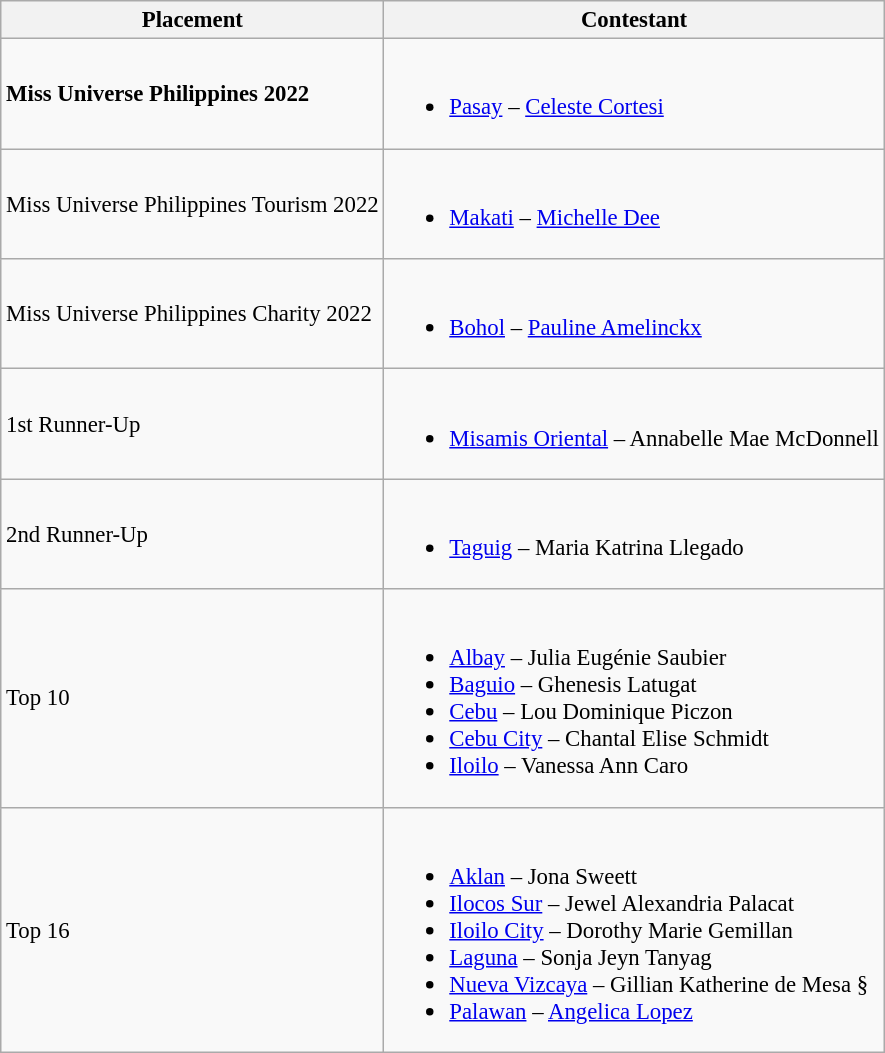<table class="wikitable sortable" style="font-size: 95%;">
<tr>
<th>Placement</th>
<th>Contestant</th>
</tr>
<tr>
<td><strong>Miss Universe Philippines 2022</strong></td>
<td><br><ul><li><a href='#'>Pasay</a> – <a href='#'>Celeste Cortesi</a></li></ul></td>
</tr>
<tr>
<td>Miss Universe Philippines Tourism 2022</td>
<td><br><ul><li><a href='#'>Makati</a> – <a href='#'>Michelle Dee</a></li></ul></td>
</tr>
<tr>
<td>Miss Universe Philippines Charity 2022</td>
<td><br><ul><li><a href='#'>Bohol</a> – <a href='#'>Pauline Amelinckx</a></li></ul></td>
</tr>
<tr>
<td>1st Runner-Up</td>
<td><br><ul><li><a href='#'>Misamis Oriental</a> – Annabelle Mae McDonnell</li></ul></td>
</tr>
<tr>
<td>2nd Runner-Up</td>
<td><br><ul><li><a href='#'>Taguig</a> – Maria Katrina Llegado</li></ul></td>
</tr>
<tr>
<td>Top 10</td>
<td><br><ul><li><a href='#'>Albay</a> – Julia Eugénie Saubier</li><li><a href='#'>Baguio</a> – Ghenesis Latugat</li><li><a href='#'>Cebu</a> – Lou Dominique Piczon</li><li><a href='#'>Cebu City</a> – Chantal Elise Schmidt</li><li><a href='#'>Iloilo</a> – Vanessa Ann Caro</li></ul></td>
</tr>
<tr>
<td>Top 16</td>
<td><br><ul><li><a href='#'>Aklan</a> – Jona Sweett</li><li><a href='#'>Ilocos Sur</a> – Jewel Alexandria Palacat</li><li><a href='#'>Iloilo City</a> – Dorothy Marie Gemillan</li><li><a href='#'>Laguna</a> – Sonja Jeyn Tanyag</li><li><a href='#'>Nueva Vizcaya</a> – Gillian Katherine de Mesa §</li><li><a href='#'>Palawan</a> – <a href='#'>Angelica Lopez</a></li></ul></td>
</tr>
</table>
